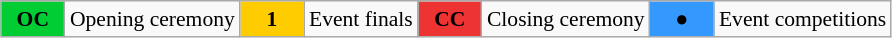<table class="wikitable" style="margin:0.5em auto; font-size:90%; position:relative">
<tr>
<td style="width:2.5em; background:#00cc33; text-align:center"><strong>OC</strong></td>
<td>Opening ceremony</td>
<td style="width:2.5em; background:#ffcc00; text-align:center"><strong>1</strong></td>
<td>Event finals</td>
<td style="width:2.5em; background:#ee3333; text-align:center"><strong>CC</strong></td>
<td>Closing ceremony</td>
<td style="width:2.5em; background:#3399ff; text-align:center">●</td>
<td>Event competitions</td>
</tr>
</table>
